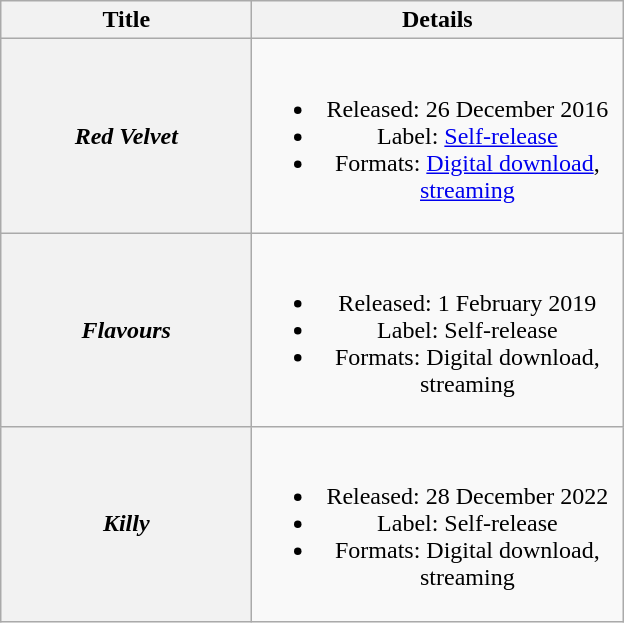<table class="wikitable plainrowheaders" style="text-align:center;">
<tr>
<th scope="col" rowspan="1" style="width:10em;">Title</th>
<th scope="col" rowspan="1" style="width:15em;">Details</th>
</tr>
<tr>
<th scope="row"><em>Red Velvet</em></th>
<td><br><ul><li>Released: 26 December 2016</li><li>Label: <a href='#'>Self-release</a></li><li>Formats: <a href='#'>Digital download</a>, <a href='#'>streaming</a></li></ul></td>
</tr>
<tr>
<th scope="row"><em>Flavours</em></th>
<td><br><ul><li>Released: 1 February 2019</li><li>Label: Self-release</li><li>Formats: Digital download, streaming</li></ul></td>
</tr>
<tr>
<th scope="row"><em>Killy</em></th>
<td><br><ul><li>Released: 28 December 2022</li><li>Label: Self-release</li><li>Formats: Digital download, streaming</li></ul></td>
</tr>
</table>
